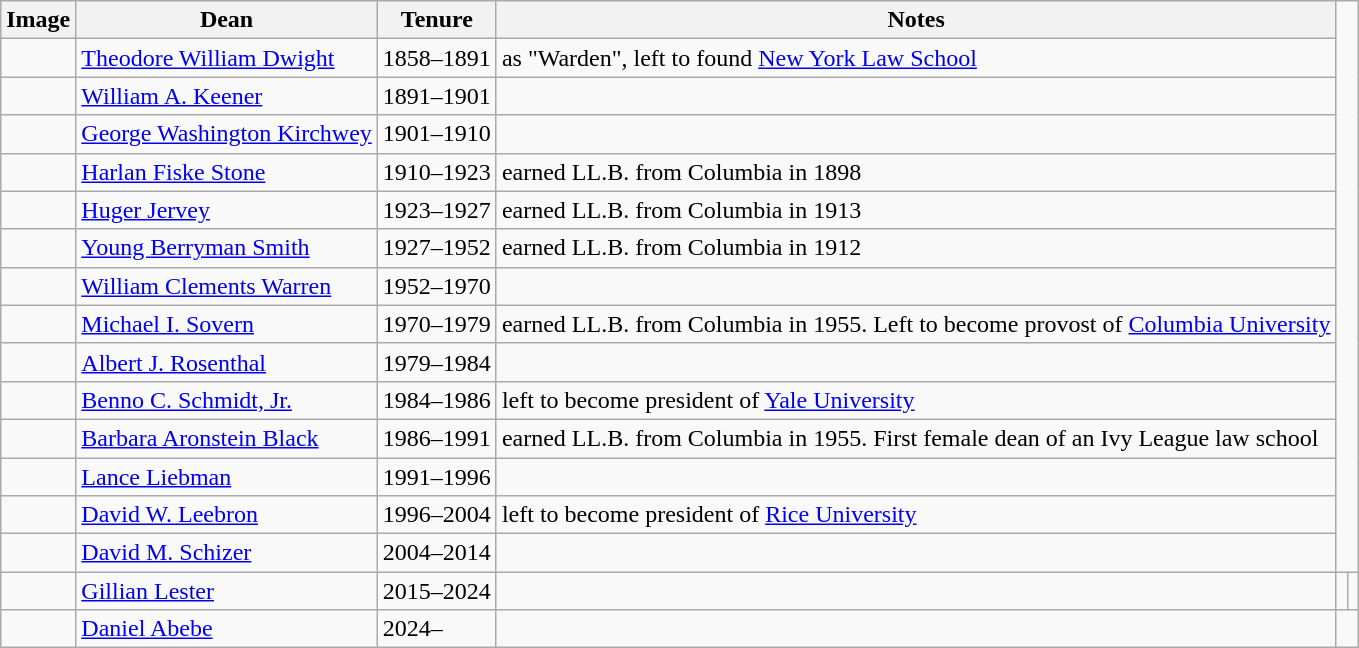<table class="wikitable">
<tr>
<th>Image</th>
<th>Dean</th>
<th>Tenure</th>
<th>Notes</th>
</tr>
<tr>
<td></td>
<td><a href='#'>Theodore William Dwight</a></td>
<td>1858–1891</td>
<td>as "Warden", left to found <a href='#'>New York Law School</a></td>
</tr>
<tr>
<td></td>
<td><a href='#'>William A. Keener</a></td>
<td>1891–1901</td>
<td></td>
</tr>
<tr>
<td></td>
<td><a href='#'>George Washington Kirchwey</a></td>
<td>1901–1910</td>
<td></td>
</tr>
<tr>
<td></td>
<td><a href='#'>Harlan Fiske Stone</a></td>
<td>1910–1923</td>
<td>earned LL.B. from Columbia in 1898</td>
</tr>
<tr>
<td></td>
<td><a href='#'>Huger Jervey</a></td>
<td>1923–1927</td>
<td>earned LL.B. from Columbia in 1913 </td>
</tr>
<tr>
<td></td>
<td><a href='#'>Young Berryman Smith</a></td>
<td>1927–1952</td>
<td>earned LL.B. from Columbia in 1912 </td>
</tr>
<tr>
<td></td>
<td><a href='#'>William Clements Warren</a></td>
<td>1952–1970</td>
<td></td>
</tr>
<tr>
<td></td>
<td><a href='#'>Michael I. Sovern</a></td>
<td>1970–1979</td>
<td>earned LL.B. from Columbia in 1955. Left to become provost of <a href='#'>Columbia University</a></td>
</tr>
<tr>
<td></td>
<td><a href='#'>Albert J. Rosenthal</a></td>
<td>1979–1984</td>
<td></td>
</tr>
<tr>
<td></td>
<td><a href='#'>Benno C. Schmidt, Jr.</a></td>
<td>1984–1986</td>
<td>left to become president of <a href='#'>Yale University</a></td>
</tr>
<tr>
<td></td>
<td><a href='#'>Barbara Aronstein Black</a></td>
<td>1986–1991</td>
<td>earned LL.B. from Columbia in 1955. First female dean of an Ivy League law school</td>
</tr>
<tr>
<td></td>
<td><a href='#'>Lance Liebman</a></td>
<td>1991–1996</td>
<td></td>
</tr>
<tr>
<td></td>
<td><a href='#'>David W. Leebron</a></td>
<td>1996–2004</td>
<td>left to become president of <a href='#'>Rice University</a></td>
</tr>
<tr>
<td></td>
<td><a href='#'>David M. Schizer</a></td>
<td>2004–2014</td>
<td></td>
</tr>
<tr>
<td></td>
<td><a href='#'>Gillian Lester</a></td>
<td>2015–2024</td>
<td></td>
<td></td>
<td></td>
</tr>
<tr>
<td></td>
<td><a href='#'>Daniel Abebe</a></td>
<td>2024–</td>
<td></td>
</tr>
</table>
